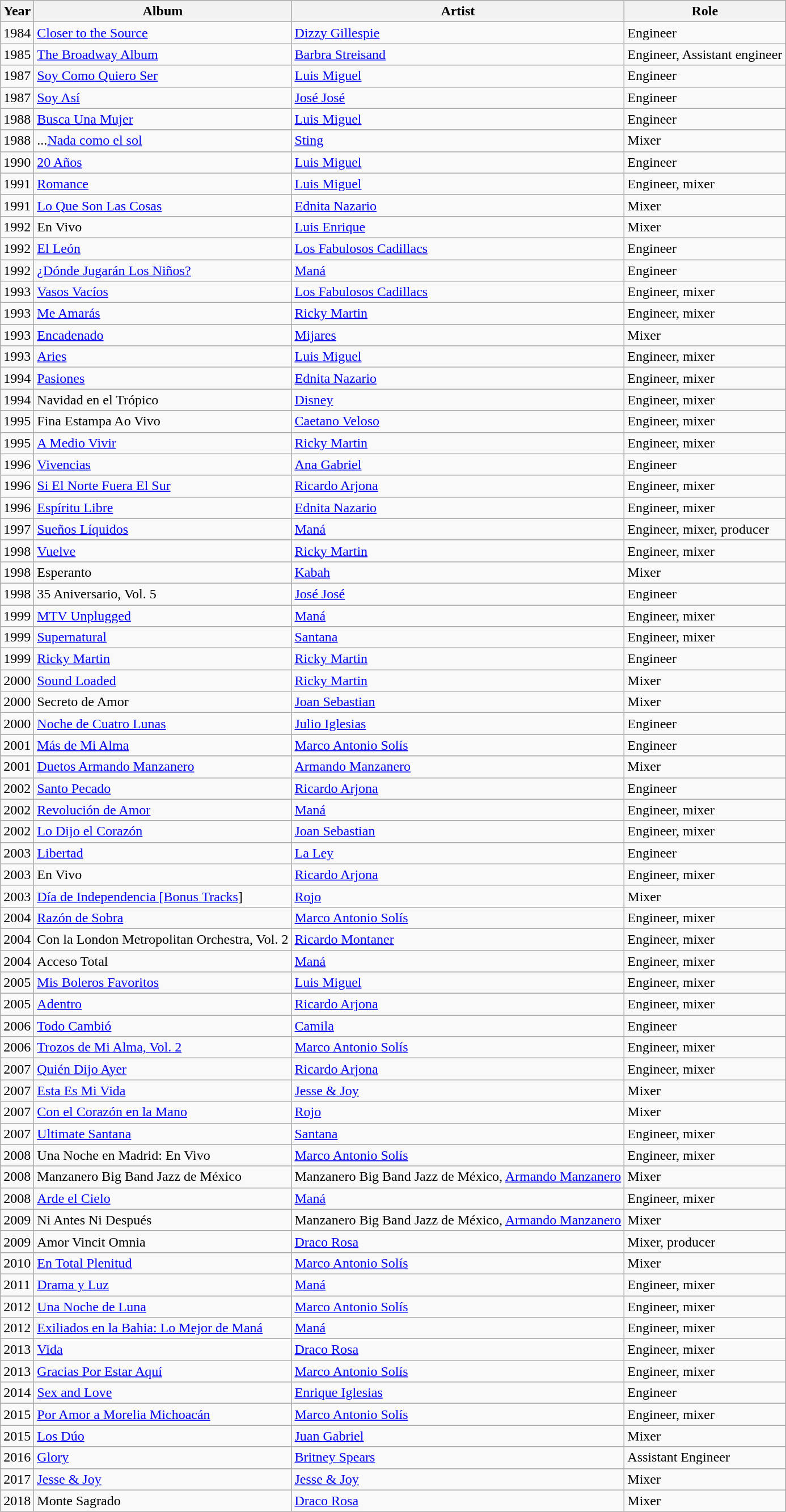<table class="wikitable">
<tr>
<th>Year</th>
<th>Album</th>
<th>Artist</th>
<th>Role</th>
</tr>
<tr>
<td>1984</td>
<td><a href='#'>Closer to the Source</a></td>
<td><a href='#'>Dizzy Gillespie</a></td>
<td>Engineer</td>
</tr>
<tr>
<td>1985</td>
<td><a href='#'>The Broadway Album</a></td>
<td><a href='#'>Barbra Streisand</a></td>
<td>Engineer, Assistant engineer</td>
</tr>
<tr>
<td>1987</td>
<td><a href='#'>Soy Como Quiero Ser</a></td>
<td><a href='#'>Luis Miguel</a></td>
<td>Engineer</td>
</tr>
<tr>
<td>1987</td>
<td><a href='#'>Soy Así</a></td>
<td><a href='#'>José José</a></td>
<td>Engineer</td>
</tr>
<tr>
<td>1988</td>
<td><a href='#'>Busca Una Mujer</a></td>
<td><a href='#'>Luis Miguel</a></td>
<td>Engineer</td>
</tr>
<tr>
<td>1988</td>
<td>...<a href='#'>Nada como el sol</a></td>
<td><a href='#'>Sting</a></td>
<td>Mixer</td>
</tr>
<tr>
<td>1990</td>
<td><a href='#'>20 Años</a></td>
<td><a href='#'>Luis Miguel</a></td>
<td>Engineer</td>
</tr>
<tr>
<td>1991</td>
<td><a href='#'>Romance</a></td>
<td><a href='#'>Luis Miguel</a></td>
<td>Engineer, mixer</td>
</tr>
<tr>
<td>1991</td>
<td><a href='#'>Lo Que Son Las Cosas</a></td>
<td><a href='#'>Ednita Nazario</a></td>
<td>Mixer</td>
</tr>
<tr>
<td>1992</td>
<td>En Vivo</td>
<td><a href='#'>Luis Enrique</a></td>
<td>Mixer</td>
</tr>
<tr>
<td>1992</td>
<td><a href='#'>El León</a></td>
<td><a href='#'>Los Fabulosos Cadillacs</a></td>
<td>Engineer</td>
</tr>
<tr>
<td>1992</td>
<td><a href='#'>¿Dónde Jugarán Los Niños?</a></td>
<td><a href='#'>Maná</a></td>
<td>Engineer</td>
</tr>
<tr>
<td>1993</td>
<td><a href='#'>Vasos Vacíos</a></td>
<td><a href='#'>Los Fabulosos Cadillacs</a></td>
<td>Engineer, mixer</td>
</tr>
<tr>
<td>1993</td>
<td><a href='#'>Me Amarás</a></td>
<td><a href='#'>Ricky Martin</a></td>
<td>Engineer, mixer</td>
</tr>
<tr>
<td>1993</td>
<td><a href='#'>Encadenado</a></td>
<td><a href='#'>Mijares</a></td>
<td>Mixer</td>
</tr>
<tr>
<td>1993</td>
<td><a href='#'>Aries</a></td>
<td><a href='#'>Luis Miguel</a></td>
<td>Engineer, mixer</td>
</tr>
<tr>
<td>1994</td>
<td><a href='#'>Pasiones</a></td>
<td><a href='#'>Ednita Nazario</a></td>
<td>Engineer, mixer</td>
</tr>
<tr>
<td>1994</td>
<td>Navidad en el Trópico</td>
<td><a href='#'>Disney</a></td>
<td>Engineer, mixer</td>
</tr>
<tr>
<td>1995</td>
<td>Fina Estampa Ao Vivo</td>
<td><a href='#'>Caetano Veloso</a></td>
<td>Engineer, mixer</td>
</tr>
<tr>
<td>1995</td>
<td><a href='#'>A Medio Vivir</a></td>
<td><a href='#'>Ricky Martin</a></td>
<td>Engineer, mixer</td>
</tr>
<tr>
<td>1996</td>
<td><a href='#'>Vivencias</a></td>
<td><a href='#'>Ana Gabriel</a></td>
<td>Engineer</td>
</tr>
<tr>
<td>1996</td>
<td><a href='#'>Si El Norte Fuera El Sur</a></td>
<td><a href='#'>Ricardo Arjona</a></td>
<td>Engineer, mixer</td>
</tr>
<tr>
<td>1996</td>
<td><a href='#'>Espíritu Libre</a></td>
<td><a href='#'>Ednita Nazario</a></td>
<td>Engineer, mixer</td>
</tr>
<tr>
<td>1997</td>
<td><a href='#'>Sueños Líquidos</a></td>
<td><a href='#'>Maná</a></td>
<td>Engineer, mixer, producer</td>
</tr>
<tr>
<td>1998</td>
<td><a href='#'>Vuelve</a></td>
<td><a href='#'>Ricky Martin</a></td>
<td>Engineer, mixer</td>
</tr>
<tr>
<td>1998</td>
<td>Esperanto</td>
<td><a href='#'>Kabah</a></td>
<td>Mixer</td>
</tr>
<tr>
<td>1998</td>
<td>35 Aniversario, Vol. 5</td>
<td><a href='#'>José José</a></td>
<td>Engineer</td>
</tr>
<tr>
<td>1999</td>
<td><a href='#'>MTV Unplugged</a></td>
<td><a href='#'>Maná</a></td>
<td>Engineer, mixer</td>
</tr>
<tr>
<td>1999</td>
<td><a href='#'>Supernatural</a></td>
<td><a href='#'>Santana</a></td>
<td>Engineer, mixer</td>
</tr>
<tr>
<td>1999</td>
<td><a href='#'>Ricky Martin</a></td>
<td><a href='#'>Ricky Martin</a></td>
<td>Engineer</td>
</tr>
<tr>
<td>2000</td>
<td><a href='#'>Sound Loaded</a></td>
<td><a href='#'>Ricky Martin</a></td>
<td>Mixer</td>
</tr>
<tr>
<td>2000</td>
<td>Secreto de Amor</td>
<td><a href='#'>Joan Sebastian</a></td>
<td>Mixer</td>
</tr>
<tr>
<td>2000</td>
<td><a href='#'>Noche de Cuatro Lunas</a></td>
<td><a href='#'>Julio Iglesias</a></td>
<td>Engineer</td>
</tr>
<tr>
<td>2001</td>
<td><a href='#'>Más de Mi Alma</a></td>
<td><a href='#'>Marco Antonio Solís</a></td>
<td>Engineer</td>
</tr>
<tr>
<td>2001</td>
<td><a href='#'>Duetos Armando Manzanero</a></td>
<td><a href='#'>Armando Manzanero</a></td>
<td>Mixer</td>
</tr>
<tr>
<td>2002</td>
<td><a href='#'>Santo Pecado</a></td>
<td><a href='#'>Ricardo Arjona</a></td>
<td>Engineer</td>
</tr>
<tr>
<td>2002</td>
<td><a href='#'>Revolución de Amor</a></td>
<td><a href='#'>Maná</a></td>
<td>Engineer, mixer</td>
</tr>
<tr>
<td>2002</td>
<td><a href='#'>Lo Dijo el Corazón</a></td>
<td><a href='#'>Joan Sebastian</a></td>
<td>Engineer, mixer</td>
</tr>
<tr>
<td>2003</td>
<td><a href='#'>Libertad</a></td>
<td><a href='#'>La Ley</a></td>
<td>Engineer</td>
</tr>
<tr>
<td>2003</td>
<td>En Vivo</td>
<td><a href='#'>Ricardo Arjona</a></td>
<td>Engineer, mixer</td>
</tr>
<tr>
<td>2003</td>
<td><a href='#'>Día de Independencia [Bonus Tracks</a>]</td>
<td><a href='#'>Rojo</a></td>
<td>Mixer</td>
</tr>
<tr>
<td>2004</td>
<td><a href='#'>Razón de Sobra</a></td>
<td><a href='#'>Marco Antonio Solís</a></td>
<td>Engineer, mixer</td>
</tr>
<tr>
<td>2004</td>
<td>Con la London Metropolitan Orchestra, Vol. 2</td>
<td><a href='#'>Ricardo Montaner</a></td>
<td>Engineer, mixer</td>
</tr>
<tr>
<td>2004</td>
<td>Acceso Total</td>
<td><a href='#'>Maná</a></td>
<td>Engineer, mixer</td>
</tr>
<tr>
<td>2005</td>
<td><a href='#'>Mis Boleros Favoritos</a></td>
<td><a href='#'>Luis Miguel</a></td>
<td>Engineer, mixer</td>
</tr>
<tr>
<td>2005</td>
<td><a href='#'>Adentro</a></td>
<td><a href='#'>Ricardo Arjona</a></td>
<td>Engineer, mixer</td>
</tr>
<tr>
<td>2006</td>
<td><a href='#'>Todo Cambió</a></td>
<td><a href='#'>Camila</a></td>
<td>Engineer</td>
</tr>
<tr>
<td>2006</td>
<td><a href='#'>Trozos de Mi Alma, Vol. 2</a></td>
<td><a href='#'>Marco Antonio Solís</a></td>
<td>Engineer, mixer</td>
</tr>
<tr>
<td>2007</td>
<td><a href='#'>Quién Dijo Ayer</a></td>
<td><a href='#'>Ricardo Arjona</a></td>
<td>Engineer, mixer</td>
</tr>
<tr>
<td>2007</td>
<td><a href='#'>Esta Es Mi Vida</a></td>
<td><a href='#'>Jesse & Joy</a></td>
<td>Mixer</td>
</tr>
<tr>
<td>2007</td>
<td><a href='#'>Con el Corazón en la Mano</a></td>
<td><a href='#'>Rojo</a></td>
<td>Mixer</td>
</tr>
<tr>
<td>2007</td>
<td><a href='#'>Ultimate Santana</a></td>
<td><a href='#'>Santana</a></td>
<td>Engineer, mixer</td>
</tr>
<tr>
<td>2008</td>
<td>Una Noche en Madrid: En Vivo</td>
<td><a href='#'>Marco Antonio Solís</a></td>
<td>Engineer, mixer</td>
</tr>
<tr>
<td>2008</td>
<td>Manzanero Big Band Jazz de México</td>
<td>Manzanero Big Band Jazz de México, <a href='#'>Armando Manzanero</a></td>
<td>Mixer</td>
</tr>
<tr>
<td>2008</td>
<td><a href='#'>Arde el Cielo</a></td>
<td><a href='#'>Maná</a></td>
<td>Engineer, mixer</td>
</tr>
<tr>
<td>2009</td>
<td>Ni Antes Ni Después</td>
<td>Manzanero Big Band Jazz de México, <a href='#'>Armando Manzanero</a></td>
<td>Mixer</td>
</tr>
<tr>
<td>2009</td>
<td>Amor Vincit Omnia</td>
<td><a href='#'>Draco Rosa</a></td>
<td>Mixer, producer</td>
</tr>
<tr>
<td>2010</td>
<td><a href='#'>En Total Plenitud</a></td>
<td><a href='#'>Marco Antonio Solís</a></td>
<td>Mixer</td>
</tr>
<tr>
<td>2011</td>
<td><a href='#'>Drama y Luz</a></td>
<td><a href='#'>Maná</a></td>
<td>Engineer, mixer</td>
</tr>
<tr>
<td>2012</td>
<td><a href='#'>Una Noche de Luna</a></td>
<td><a href='#'>Marco Antonio Solís</a></td>
<td>Engineer, mixer</td>
</tr>
<tr>
<td>2012</td>
<td><a href='#'>Exiliados en la Bahia: Lo Mejor de Maná</a></td>
<td><a href='#'>Maná</a></td>
<td>Engineer, mixer</td>
</tr>
<tr>
<td>2013</td>
<td><a href='#'>Vida</a></td>
<td><a href='#'>Draco Rosa</a></td>
<td>Engineer, mixer</td>
</tr>
<tr>
<td>2013</td>
<td><a href='#'>Gracias Por Estar Aquí</a></td>
<td><a href='#'>Marco Antonio Solís</a></td>
<td>Engineer, mixer</td>
</tr>
<tr>
<td>2014</td>
<td><a href='#'>Sex and Love</a></td>
<td><a href='#'>Enrique Iglesias</a></td>
<td>Engineer</td>
</tr>
<tr>
<td>2015</td>
<td><a href='#'>Por Amor a Morelia Michoacán</a></td>
<td><a href='#'>Marco Antonio Solís</a></td>
<td>Engineer, mixer</td>
</tr>
<tr>
<td>2015</td>
<td><a href='#'>Los Dúo</a></td>
<td><a href='#'>Juan Gabriel</a></td>
<td>Mixer</td>
</tr>
<tr>
<td>2016</td>
<td><a href='#'>Glory</a></td>
<td><a href='#'>Britney Spears</a></td>
<td>Assistant Engineer</td>
</tr>
<tr>
<td>2017</td>
<td><a href='#'>Jesse & Joy</a></td>
<td><a href='#'>Jesse & Joy</a></td>
<td>Mixer</td>
</tr>
<tr>
<td>2018</td>
<td>Monte Sagrado</td>
<td><a href='#'>Draco Rosa</a></td>
<td>Mixer</td>
</tr>
</table>
